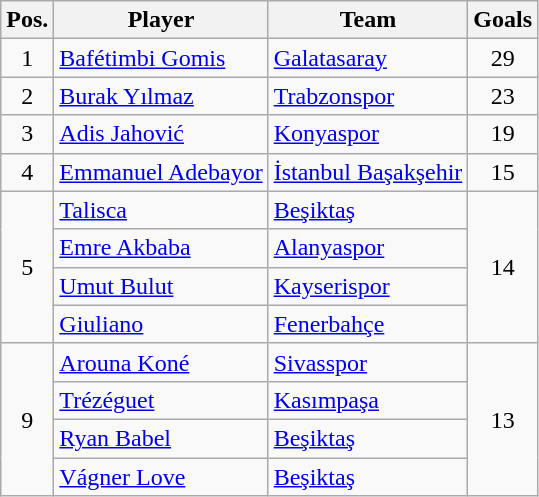<table class="wikitable">
<tr>
<th>Pos.</th>
<th>Player</th>
<th>Team</th>
<th>Goals</th>
</tr>
<tr>
<td rowspan=1 align=center>1</td>
<td> <a href='#'>Bafétimbi Gomis</a></td>
<td><a href='#'>Galatasaray</a></td>
<td rowspan=1 align=center>29</td>
</tr>
<tr>
<td rowspan=1 align=center>2</td>
<td> <a href='#'>Burak Yılmaz</a></td>
<td><a href='#'>Trabzonspor</a></td>
<td rowspan=1 align=center>23</td>
</tr>
<tr>
<td rowspan=1 align=center>3</td>
<td> <a href='#'>Adis Jahović</a></td>
<td><a href='#'>Konyaspor</a></td>
<td rowspan=1 align=center>19</td>
</tr>
<tr>
<td rowspan=1 align=center>4</td>
<td> <a href='#'>Emmanuel Adebayor</a></td>
<td><a href='#'>İstanbul Başakşehir</a></td>
<td rowspan=1 align=center>15</td>
</tr>
<tr>
<td rowspan=4 align=center>5</td>
<td> <a href='#'>Talisca</a></td>
<td><a href='#'>Beşiktaş</a></td>
<td rowspan=4 align=center>14</td>
</tr>
<tr>
<td> <a href='#'>Emre Akbaba</a></td>
<td><a href='#'>Alanyaspor</a></td>
</tr>
<tr>
<td> <a href='#'>Umut Bulut</a></td>
<td><a href='#'>Kayserispor</a></td>
</tr>
<tr>
<td> <a href='#'>Giuliano</a></td>
<td><a href='#'>Fenerbahçe</a></td>
</tr>
<tr>
<td rowspan=4 align=center>9</td>
<td> <a href='#'>Arouna Koné</a></td>
<td><a href='#'>Sivasspor</a></td>
<td rowspan=4 align=center>13</td>
</tr>
<tr>
<td> <a href='#'>Trézéguet</a></td>
<td><a href='#'>Kasımpaşa</a></td>
</tr>
<tr>
<td> <a href='#'>Ryan Babel</a></td>
<td><a href='#'>Beşiktaş</a></td>
</tr>
<tr>
<td> <a href='#'>Vágner Love</a></td>
<td><a href='#'>Beşiktaş</a></td>
</tr>
</table>
